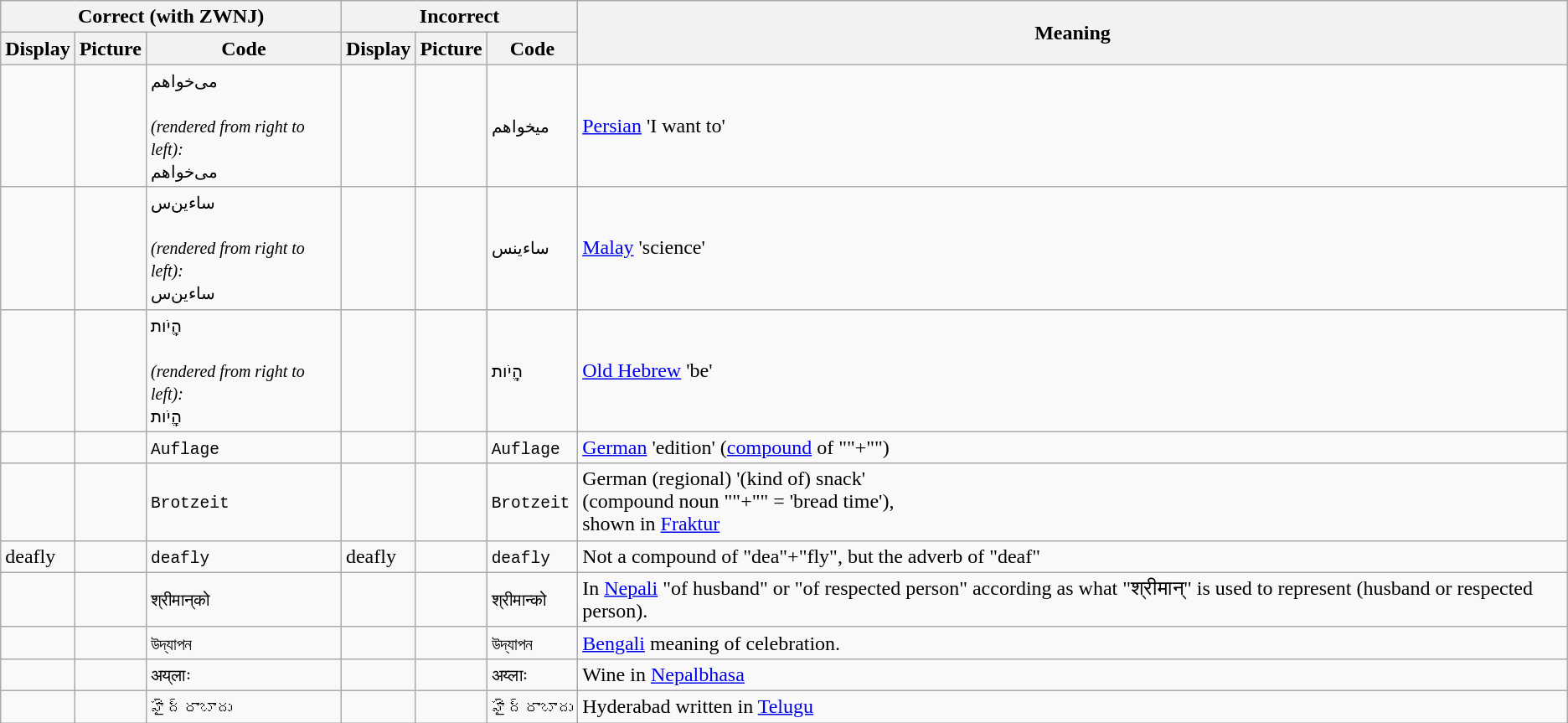<table class="wikitable" style="font-variant-ligatures: common-ligatures discretionary-ligatures;">
<tr>
<th colspan="3">Correct (with ZWNJ)</th>
<th colspan="3">Incorrect</th>
<th rowspan="2">Meaning</th>
</tr>
<tr>
<th>Display</th>
<th>Pic‌ture</th>
<th>Code</th>
<th>Display</th>
<th>Picture</th>
<th>Code</th>
</tr>
<tr>
<td></td>
<td></td>
<td><code>می&zwnj;خواهم</code><br><br><small><em>(rendered from right to left):</em><br></small><div><code>می<span>&zwnj;</span>خواهم</code></div></td>
<td></td>
<td></td>
<td><code>میخواهم</code></td>
<td><a href='#'>Persian</a> 'I want to'</td>
</tr>
<tr>
<td></td>
<td></td>
<td><code>ساءين&zwnj;س</code><br><br><small><em>(rendered from right to left):</em><br></small><div><code>ساءين<span>&zwnj;</span>س</code></div></td>
<td></td>
<td></td>
<td><code>ساءينس</code></td>
<td><a href='#'>Malay</a> 'science'</td>
</tr>
<tr>
<td></td>
<td></td>
<td><code>הֱ&zwnj;ֽיֹות</code><br><br><small><em>(rendered from right to left):</em><br></small><div><code>הֱ<span>&zwnj;</span>ֽיֹות</code></div></td>
<td></td>
<td></td>
<td><code>הֱֽיֹות</code></td>
<td><a href='#'>Old Hebrew</a> 'be'</td>
</tr>
<tr>
<td></td>
<td></td>
<td><code>Auf&zwnj;lage</code></td>
<td></td>
<td></td>
<td><code>Auflage</code></td>
<td><a href='#'>German</a> 'edition' (<a href='#'>compound</a> of ""+"")</td>
</tr>
<tr>
<td></td>
<td></td>
<td><code>Brot&zwnj;zeit</code></td>
<td></td>
<td></td>
<td><code>Brotzeit</code></td>
<td>German (regional) '(kind of) snack'<br>(compound noun ""+"" = 'bread time'),<br> shown in <a href='#'>Fraktur</a></td>
</tr>
<tr>
<td><span>deaf‌ly</span></td>
<td></td>
<td><code>deaf&zwnj;ly</code></td>
<td><span>deafly</span></td>
<td></td>
<td><code>deafly</code></td>
<td>Not a compound of "dea"+"fly", but the adverb of "deaf"</td>
</tr>
<tr>
<td></td>
<td></td>
<td><code>श्रीमान्&zwnj;को</code></td>
<td></td>
<td></td>
<td><code>श्रीमान्को</code></td>
<td>In <a href='#'>Nepali</a> "of husband" or "of respected person" according as what "श्रीमान्" is used to represent (husband or respected person).</td>
</tr>
<tr>
<td></td>
<td></td>
<td><code>উদ্&zwnj;যাপন</code></td>
<td></td>
<td></td>
<td><code>উদ্যাপন</code></td>
<td><a href='#'>Bengali</a> meaning of celebration.</td>
</tr>
<tr>
<td></td>
<td></td>
<td><code>अय्&zwnj;लाः</code></td>
<td></td>
<td></td>
<td><code>अय्लाः</code></td>
<td>Wine in <a href='#'>Nepalbhasa</a></td>
</tr>
<tr>
<td></td>
<td></td>
<td><code>హైద్&zwnj;రాబాదు</code></td>
<td></td>
<td></td>
<td><code>హైద్రాబాదు</code></td>
<td>Hyderabad written in <a href='#'>Telugu</a></td>
</tr>
</table>
